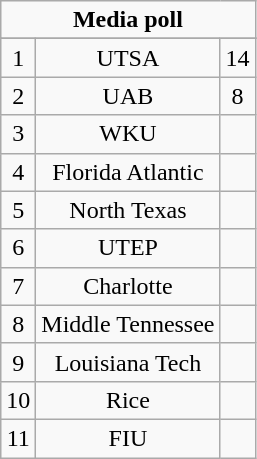<table class="wikitable">
<tr align="center">
<td align="center" Colspan="3"><strong>Media poll</strong></td>
</tr>
<tr align="center">
</tr>
<tr align="center">
<td>1</td>
<td>UTSA</td>
<td>14</td>
</tr>
<tr align="center">
<td>2</td>
<td>UAB</td>
<td>8</td>
</tr>
<tr align="center">
<td>3</td>
<td>WKU</td>
<td></td>
</tr>
<tr align="center">
<td>4</td>
<td>Florida Atlantic</td>
<td></td>
</tr>
<tr align="center">
<td>5</td>
<td>North Texas</td>
<td></td>
</tr>
<tr align="center">
<td>6</td>
<td>UTEP</td>
<td></td>
</tr>
<tr align="center">
<td>7</td>
<td>Charlotte</td>
<td></td>
</tr>
<tr align="center">
<td>8</td>
<td>Middle Tennessee</td>
<td></td>
</tr>
<tr align="center">
<td>9</td>
<td>Louisiana Tech</td>
<td></td>
</tr>
<tr align="center">
<td>10</td>
<td>Rice</td>
<td></td>
</tr>
<tr align="center">
<td>11</td>
<td>FIU</td>
<td></td>
</tr>
</table>
